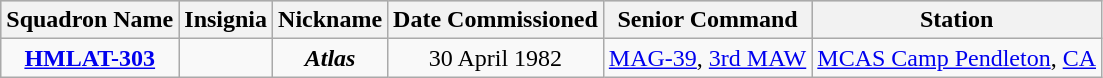<table class="wikitable" style="text-align:center;">
<tr style="background:#CCCCCC;">
<th><strong>Squadron Name</strong></th>
<th><strong>Insignia</strong></th>
<th><strong>Nickname</strong></th>
<th><strong>Date Commissioned</strong></th>
<th><strong>Senior Command</strong></th>
<th><strong>Station</strong></th>
</tr>
<tr>
<td><strong><a href='#'>HMLAT-303</a></strong></td>
<td></td>
<td><strong><em>Atlas</em></strong></td>
<td>30 April 1982</td>
<td><a href='#'>MAG-39</a>, <a href='#'>3rd MAW</a></td>
<td><a href='#'>MCAS Camp Pendleton</a>, <a href='#'>CA</a></td>
</tr>
</table>
